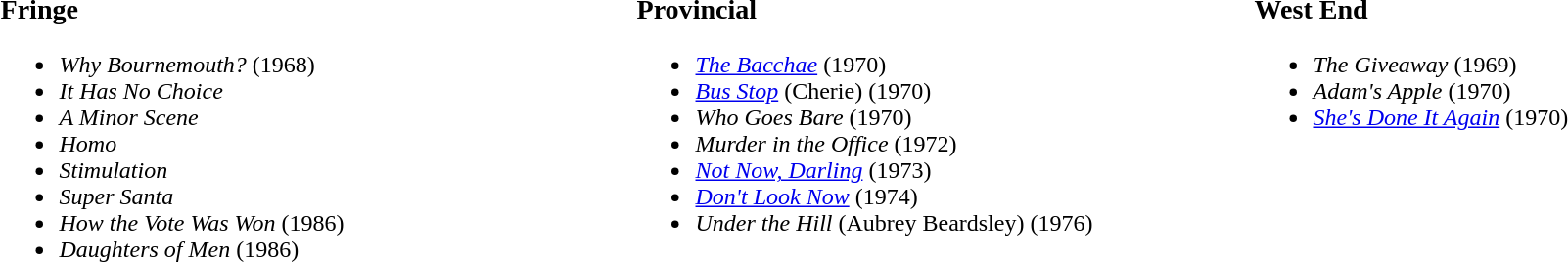<table width=100%>
<tr valign ="top">
<td width=34%><br><h3>Fringe</h3><ul><li><em>Why Bournemouth?</em> (1968)</li><li><em>It Has No Choice</em></li><li><em>A Minor Scene</em></li><li><em>Homo</em></li><li><em>Stimulation</em></li><li><em>Super Santa</em></li><li><em>How the Vote Was Won</em> (1986)</li><li><em>Daughters of Men</em> (1986)</li></ul></td>
<td width=33%><br><h3>Provincial</h3><ul><li><em><a href='#'>The Bacchae</a></em> (1970)</li><li><em><a href='#'>Bus Stop</a></em> (Cherie) (1970)</li><li><em>Who Goes Bare</em> (1970)</li><li><em>Murder in the Office</em> (1972)</li><li><em><a href='#'>Not Now, Darling</a></em> (1973)</li><li><em><a href='#'>Don't Look Now</a></em> (1974)</li><li><em>Under the Hill</em> (Aubrey Beardsley) (1976)</li></ul></td>
<td width=32%><br><h3>West End</h3><ul><li><em>The Giveaway</em> (1969)</li><li><em>Adam's Apple</em> (1970)</li><li><em><a href='#'>She's Done It Again</a></em> (1970)</li></ul></td>
</tr>
</table>
